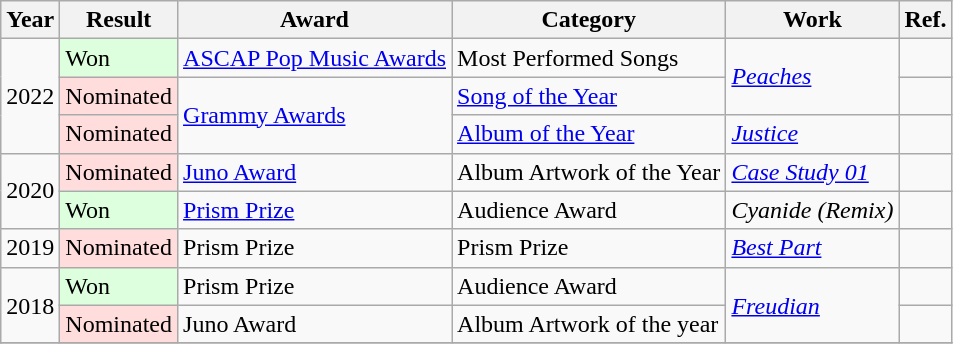<table class="wikitable">
<tr>
<th>Year</th>
<th>Result</th>
<th>Award</th>
<th>Category</th>
<th>Work</th>
<th>Ref.</th>
</tr>
<tr>
<td rowspan="3">2022</td>
<td style="background: #ddffdd">Won</td>
<td><a href='#'>ASCAP Pop Music Awards</a></td>
<td>Most Performed Songs</td>
<td rowspan="2"><em><a href='#'>Peaches</a></em></td>
<td></td>
</tr>
<tr>
<td style="background: #ffdddd">Nominated</td>
<td rowspan="2"><a href='#'>Grammy Awards</a></td>
<td><a href='#'>Song of the Year</a></td>
<td></td>
</tr>
<tr>
<td style="background: #ffdddd">Nominated</td>
<td><a href='#'>Album of the Year</a></td>
<td><em><a href='#'>Justice</a></em></td>
<td></td>
</tr>
<tr>
<td rowspan="2">2020</td>
<td style="background: #ffdddd">Nominated</td>
<td><a href='#'>Juno Award</a></td>
<td>Album Artwork of the Year</td>
<td><em><a href='#'>Case Study 01</a></em></td>
<td></td>
</tr>
<tr>
<td style="background: #ddffdd">Won</td>
<td><a href='#'>Prism Prize</a></td>
<td>Audience Award</td>
<td><em>Cyanide (Remix)</em></td>
<td></td>
</tr>
<tr>
<td>2019</td>
<td style="background: #ffdddd">Nominated</td>
<td>Prism Prize</td>
<td>Prism Prize</td>
<td><em><a href='#'>Best Part</a></em></td>
<td></td>
</tr>
<tr>
<td rowspan="2">2018</td>
<td style="background: #ddffdd">Won</td>
<td>Prism Prize</td>
<td>Audience Award</td>
<td rowspan="2"><em><a href='#'>Freudian</a></em></td>
<td></td>
</tr>
<tr>
<td style="background: #ffdddd">Nominated</td>
<td>Juno Award</td>
<td>Album Artwork of the year</td>
<td></td>
</tr>
<tr>
</tr>
</table>
